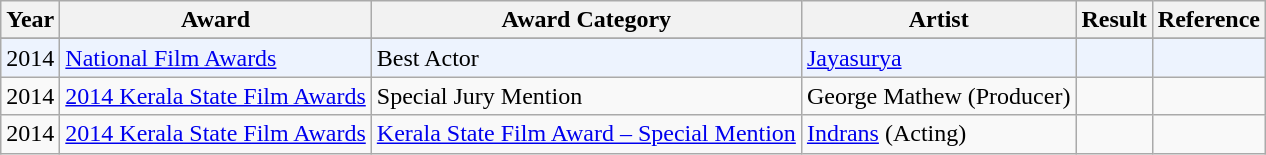<table class="wikitable">
<tr>
<th>Year</th>
<th>Award</th>
<th>Award Category</th>
<th>Artist</th>
<th>Result</th>
<th>Reference</th>
</tr>
<tr>
</tr>
<tr bgcolor=#edf3fe>
<td>2014</td>
<td><a href='#'>National Film Awards</a></td>
<td>Best Actor</td>
<td><a href='#'>Jayasurya</a></td>
<td></td>
<td></td>
</tr>
<tr>
<td>2014</td>
<td><a href='#'>2014 Kerala State Film Awards</a></td>
<td>Special Jury Mention</td>
<td>George Mathew (Producer)</td>
<td></td>
<td></td>
</tr>
<tr>
<td>2014</td>
<td><a href='#'>2014 Kerala State Film Awards</a></td>
<td><a href='#'>Kerala State Film Award – Special Mention</a></td>
<td><a href='#'>Indrans</a> (Acting)</td>
<td></td>
<td></td>
</tr>
</table>
